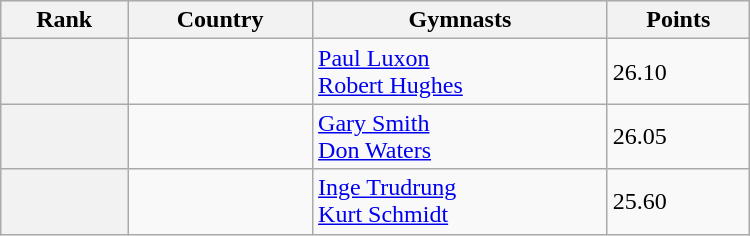<table class="wikitable" width=500>
<tr bgcolor="#efefef">
<th>Rank</th>
<th>Country</th>
<th>Gymnasts</th>
<th>Points</th>
</tr>
<tr>
<th></th>
<td></td>
<td><a href='#'>Paul Luxon</a> <br> <a href='#'>Robert Hughes</a></td>
<td>26.10</td>
</tr>
<tr>
<th></th>
<td></td>
<td><a href='#'>Gary Smith</a> <br> <a href='#'>Don Waters</a></td>
<td>26.05</td>
</tr>
<tr>
<th></th>
<td></td>
<td><a href='#'>Inge Trudrung</a> <br> <a href='#'>Kurt Schmidt</a></td>
<td>25.60</td>
</tr>
</table>
